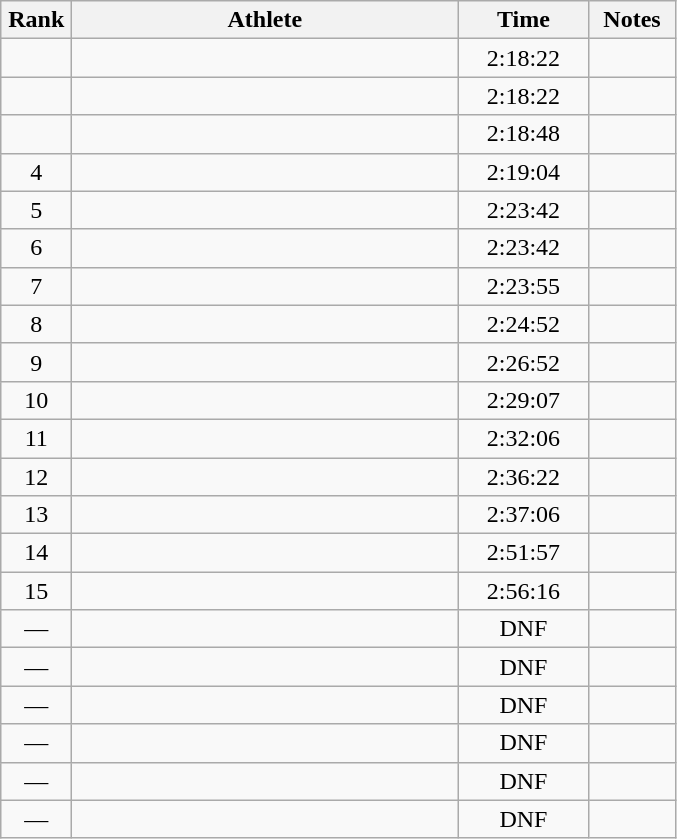<table class="wikitable" style="text-align:center">
<tr>
<th width=40>Rank</th>
<th width=250>Athlete</th>
<th width=80>Time</th>
<th width=50>Notes</th>
</tr>
<tr>
<td></td>
<td align=left></td>
<td>2:18:22</td>
<td></td>
</tr>
<tr>
<td></td>
<td align=left></td>
<td>2:18:22</td>
<td></td>
</tr>
<tr>
<td></td>
<td align=left></td>
<td>2:18:48</td>
<td></td>
</tr>
<tr>
<td>4</td>
<td align=left></td>
<td>2:19:04</td>
<td></td>
</tr>
<tr>
<td>5</td>
<td align=left></td>
<td>2:23:42</td>
<td></td>
</tr>
<tr>
<td>6</td>
<td align=left></td>
<td>2:23:42</td>
<td></td>
</tr>
<tr>
<td>7</td>
<td align=left></td>
<td>2:23:55</td>
<td></td>
</tr>
<tr>
<td>8</td>
<td align=left></td>
<td>2:24:52</td>
<td></td>
</tr>
<tr>
<td>9</td>
<td align=left></td>
<td>2:26:52</td>
<td></td>
</tr>
<tr>
<td>10</td>
<td align=left></td>
<td>2:29:07</td>
<td></td>
</tr>
<tr>
<td>11</td>
<td align=left></td>
<td>2:32:06</td>
<td></td>
</tr>
<tr>
<td>12</td>
<td align=left></td>
<td>2:36:22</td>
<td></td>
</tr>
<tr>
<td>13</td>
<td align=left></td>
<td>2:37:06</td>
<td></td>
</tr>
<tr>
<td>14</td>
<td align=left></td>
<td>2:51:57</td>
<td></td>
</tr>
<tr>
<td>15</td>
<td align=left></td>
<td>2:56:16</td>
<td></td>
</tr>
<tr>
<td>—</td>
<td align=left></td>
<td>DNF</td>
<td></td>
</tr>
<tr>
<td>—</td>
<td align=left></td>
<td>DNF</td>
<td></td>
</tr>
<tr>
<td>—</td>
<td align=left></td>
<td>DNF</td>
<td></td>
</tr>
<tr>
<td>—</td>
<td align=left></td>
<td>DNF</td>
<td></td>
</tr>
<tr>
<td>—</td>
<td align=left></td>
<td>DNF</td>
<td></td>
</tr>
<tr>
<td>—</td>
<td align=left></td>
<td>DNF</td>
<td></td>
</tr>
</table>
